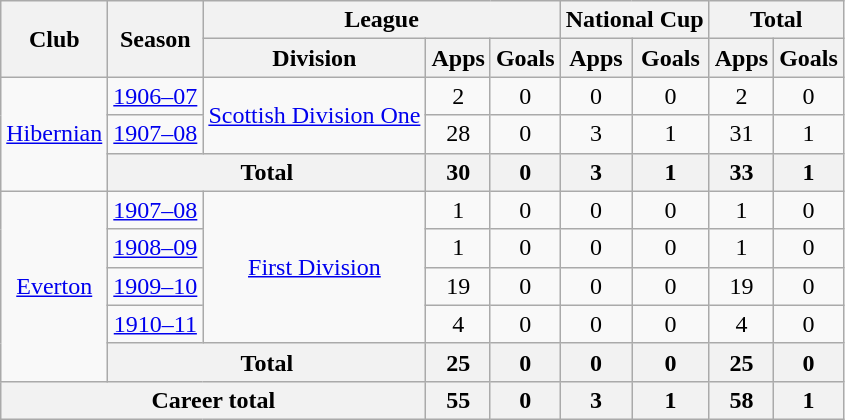<table class="wikitable" style="text-align: center;">
<tr>
<th rowspan="2">Club</th>
<th rowspan="2">Season</th>
<th colspan="3">League</th>
<th colspan="2">National Cup</th>
<th colspan="2">Total</th>
</tr>
<tr>
<th>Division</th>
<th>Apps</th>
<th>Goals</th>
<th>Apps</th>
<th>Goals</th>
<th>Apps</th>
<th>Goals</th>
</tr>
<tr>
<td rowspan="3"><a href='#'>Hibernian</a></td>
<td><a href='#'>1906–07</a></td>
<td rowspan="2"><a href='#'>Scottish Division One</a></td>
<td>2</td>
<td>0</td>
<td>0</td>
<td>0</td>
<td>2</td>
<td>0</td>
</tr>
<tr>
<td><a href='#'>1907–08</a></td>
<td>28</td>
<td>0</td>
<td>3</td>
<td>1</td>
<td>31</td>
<td>1</td>
</tr>
<tr>
<th colspan="2">Total</th>
<th>30</th>
<th>0</th>
<th>3</th>
<th>1</th>
<th>33</th>
<th>1</th>
</tr>
<tr>
<td rowspan="5"><a href='#'>Everton</a></td>
<td><a href='#'>1907–08</a></td>
<td rowspan="4"><a href='#'>First Division</a></td>
<td>1</td>
<td>0</td>
<td>0</td>
<td>0</td>
<td>1</td>
<td>0</td>
</tr>
<tr>
<td><a href='#'>1908–09</a></td>
<td>1</td>
<td>0</td>
<td>0</td>
<td>0</td>
<td>1</td>
<td>0</td>
</tr>
<tr>
<td><a href='#'>1909–10</a></td>
<td>19</td>
<td>0</td>
<td>0</td>
<td>0</td>
<td>19</td>
<td>0</td>
</tr>
<tr>
<td><a href='#'>1910–11</a></td>
<td>4</td>
<td>0</td>
<td>0</td>
<td>0</td>
<td>4</td>
<td>0</td>
</tr>
<tr>
<th colspan="2">Total</th>
<th>25</th>
<th>0</th>
<th>0</th>
<th>0</th>
<th>25</th>
<th>0</th>
</tr>
<tr>
<th colspan="3">Career total</th>
<th>55</th>
<th>0</th>
<th>3</th>
<th>1</th>
<th>58</th>
<th>1</th>
</tr>
</table>
